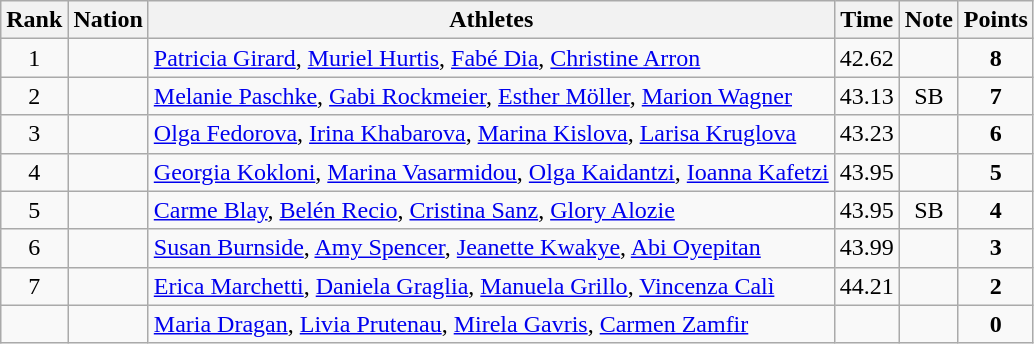<table class="wikitable sortable" style="text-align:center">
<tr>
<th>Rank</th>
<th>Nation</th>
<th>Athletes</th>
<th>Time</th>
<th>Note</th>
<th>Points</th>
</tr>
<tr>
<td>1</td>
<td align=left></td>
<td align=left><a href='#'>Patricia Girard</a>, <a href='#'>Muriel Hurtis</a>, <a href='#'>Fabé Dia</a>, <a href='#'>Christine Arron</a></td>
<td>42.62</td>
<td></td>
<td><strong>8</strong></td>
</tr>
<tr>
<td>2</td>
<td align=left></td>
<td align=left><a href='#'>Melanie Paschke</a>, <a href='#'>Gabi Rockmeier</a>, <a href='#'>Esther Möller</a>, <a href='#'>Marion Wagner</a></td>
<td>43.13</td>
<td>SB</td>
<td><strong>7</strong></td>
</tr>
<tr>
<td>3</td>
<td align=left></td>
<td align=left><a href='#'>Olga Fedorova</a>, <a href='#'>Irina Khabarova</a>, <a href='#'>Marina Kislova</a>, <a href='#'>Larisa Kruglova</a></td>
<td>43.23</td>
<td></td>
<td><strong>6</strong></td>
</tr>
<tr>
<td>4</td>
<td align=left></td>
<td align=left><a href='#'>Georgia Kokloni</a>, <a href='#'>Marina Vasarmidou</a>, <a href='#'>Olga Kaidantzi</a>, <a href='#'>Ioanna Kafetzi</a></td>
<td>43.95</td>
<td></td>
<td><strong>5</strong></td>
</tr>
<tr>
<td>5</td>
<td align=left></td>
<td align=left><a href='#'>Carme Blay</a>, <a href='#'>Belén Recio</a>, <a href='#'>Cristina Sanz</a>, <a href='#'>Glory Alozie</a></td>
<td>43.95</td>
<td>SB</td>
<td><strong>4</strong></td>
</tr>
<tr>
<td>6</td>
<td align=left></td>
<td align=left><a href='#'>Susan Burnside</a>, <a href='#'>Amy Spencer</a>, <a href='#'>Jeanette Kwakye</a>, <a href='#'>Abi Oyepitan</a></td>
<td>43.99</td>
<td></td>
<td><strong>3</strong></td>
</tr>
<tr>
<td>7</td>
<td align=left></td>
<td align=left><a href='#'>Erica Marchetti</a>, <a href='#'>Daniela Graglia</a>, <a href='#'>Manuela Grillo</a>, <a href='#'>Vincenza Calì</a></td>
<td>44.21</td>
<td></td>
<td><strong>2</strong></td>
</tr>
<tr>
<td></td>
<td align=left></td>
<td align=left><a href='#'>Maria Dragan</a>, <a href='#'>Livia Prutenau</a>, <a href='#'>Mirela Gavris</a>, <a href='#'>Carmen Zamfir</a></td>
<td></td>
<td></td>
<td><strong>0</strong></td>
</tr>
</table>
